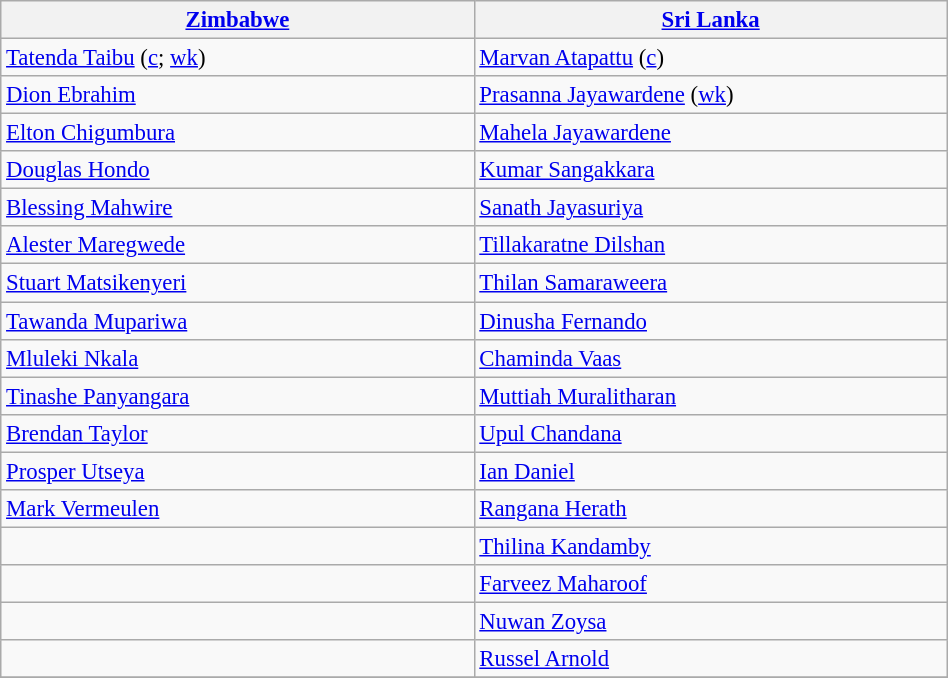<table class="wikitable" style="font-size:95%;" width="50%">
<tr>
<th align=left width=25%><a href='#'>Zimbabwe</a></th>
<th align=left width=25%><a href='#'>Sri Lanka</a></th>
</tr>
<tr>
<td><a href='#'>Tatenda Taibu</a> (<a href='#'>c</a>; <a href='#'>wk</a>)</td>
<td><a href='#'>Marvan Atapattu</a> (<a href='#'>c</a>)</td>
</tr>
<tr>
<td><a href='#'>Dion Ebrahim</a></td>
<td><a href='#'>Prasanna Jayawardene</a> (<a href='#'>wk</a>)</td>
</tr>
<tr>
<td><a href='#'>Elton Chigumbura</a></td>
<td><a href='#'>Mahela Jayawardene</a></td>
</tr>
<tr>
<td><a href='#'>Douglas Hondo</a></td>
<td><a href='#'>Kumar Sangakkara</a></td>
</tr>
<tr>
<td><a href='#'>Blessing Mahwire</a></td>
<td><a href='#'>Sanath Jayasuriya</a></td>
</tr>
<tr>
<td><a href='#'>Alester Maregwede</a></td>
<td><a href='#'>Tillakaratne Dilshan</a></td>
</tr>
<tr>
<td><a href='#'>Stuart Matsikenyeri</a></td>
<td><a href='#'>Thilan Samaraweera</a></td>
</tr>
<tr>
<td><a href='#'>Tawanda Mupariwa</a></td>
<td><a href='#'>Dinusha Fernando</a></td>
</tr>
<tr>
<td><a href='#'>Mluleki Nkala</a></td>
<td><a href='#'>Chaminda Vaas</a></td>
</tr>
<tr>
<td><a href='#'>Tinashe Panyangara</a></td>
<td><a href='#'>Muttiah Muralitharan</a></td>
</tr>
<tr>
<td><a href='#'>Brendan Taylor</a></td>
<td><a href='#'>Upul Chandana</a></td>
</tr>
<tr>
<td><a href='#'>Prosper Utseya</a></td>
<td><a href='#'>Ian Daniel</a></td>
</tr>
<tr>
<td><a href='#'>Mark Vermeulen</a></td>
<td><a href='#'>Rangana Herath</a></td>
</tr>
<tr>
<td></td>
<td><a href='#'>Thilina Kandamby</a></td>
</tr>
<tr>
<td></td>
<td><a href='#'>Farveez Maharoof</a></td>
</tr>
<tr>
<td></td>
<td><a href='#'>Nuwan Zoysa</a></td>
</tr>
<tr>
<td></td>
<td><a href='#'>Russel Arnold</a></td>
</tr>
<tr>
</tr>
</table>
